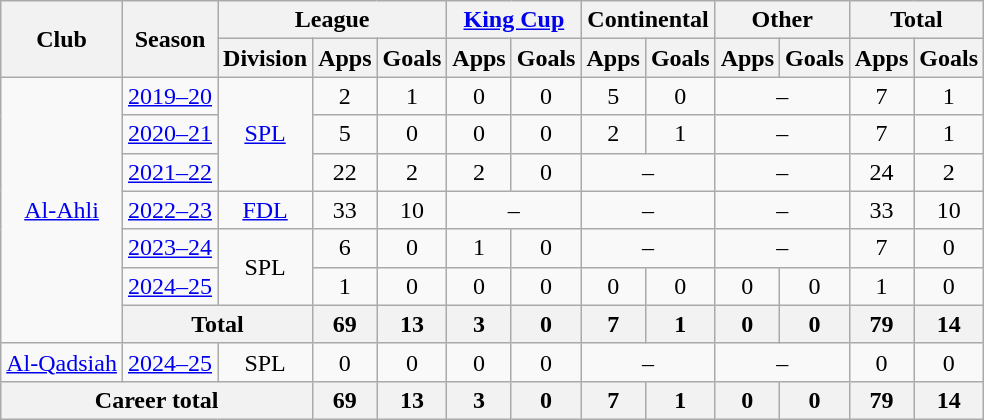<table class="wikitable" style="text-align: center">
<tr>
<th rowspan="2">Club</th>
<th rowspan="2">Season</th>
<th colspan="3">League</th>
<th colspan="2"><a href='#'>King Cup</a></th>
<th colspan="2">Continental</th>
<th colspan="2">Other</th>
<th colspan="2">Total</th>
</tr>
<tr>
<th>Division</th>
<th>Apps</th>
<th>Goals</th>
<th>Apps</th>
<th>Goals</th>
<th>Apps</th>
<th>Goals</th>
<th>Apps</th>
<th>Goals</th>
<th>Apps</th>
<th>Goals</th>
</tr>
<tr>
<td rowspan=7><a href='#'>Al-Ahli</a></td>
<td><a href='#'>2019–20</a></td>
<td rowspan=3><a href='#'>SPL</a></td>
<td>2</td>
<td>1</td>
<td>0</td>
<td>0</td>
<td>5</td>
<td>0</td>
<td colspan=2>–</td>
<td>7</td>
<td>1</td>
</tr>
<tr>
<td><a href='#'>2020–21</a></td>
<td>5</td>
<td>0</td>
<td>0</td>
<td>0</td>
<td>2</td>
<td>1</td>
<td colspan=2>–</td>
<td>7</td>
<td>1</td>
</tr>
<tr>
<td><a href='#'>2021–22</a></td>
<td>22</td>
<td>2</td>
<td>2</td>
<td>0</td>
<td colspan=2>–</td>
<td colspan=2>–</td>
<td>24</td>
<td>2</td>
</tr>
<tr>
<td><a href='#'>2022–23</a></td>
<td><a href='#'>FDL</a></td>
<td>33</td>
<td>10</td>
<td colspan=2>–</td>
<td colspan=2>–</td>
<td colspan=2>–</td>
<td>33</td>
<td>10</td>
</tr>
<tr>
<td><a href='#'>2023–24</a></td>
<td rowspan=2>SPL</td>
<td>6</td>
<td>0</td>
<td>1</td>
<td>0</td>
<td colspan=2>–</td>
<td colspan=2>–</td>
<td>7</td>
<td>0</td>
</tr>
<tr>
<td><a href='#'>2024–25</a></td>
<td>1</td>
<td>0</td>
<td>0</td>
<td>0</td>
<td>0</td>
<td>0</td>
<td>0</td>
<td>0</td>
<td>1</td>
<td>0</td>
</tr>
<tr>
<th colspan=2>Total</th>
<th>69</th>
<th>13</th>
<th>3</th>
<th>0</th>
<th>7</th>
<th>1</th>
<th>0</th>
<th>0</th>
<th>79</th>
<th>14</th>
</tr>
<tr>
<td rowspan=1><a href='#'>Al-Qadsiah</a></td>
<td><a href='#'>2024–25</a></td>
<td>SPL</td>
<td>0</td>
<td>0</td>
<td>0</td>
<td>0</td>
<td colspan=2>–</td>
<td colspan=2>–</td>
<td>0</td>
<td>0</td>
</tr>
<tr>
<th colspan=3>Career total</th>
<th>69</th>
<th>13</th>
<th>3</th>
<th>0</th>
<th>7</th>
<th>1</th>
<th>0</th>
<th>0</th>
<th>79</th>
<th>14</th>
</tr>
</table>
